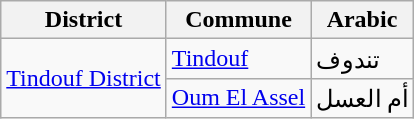<table class="wikitable sortable">
<tr>
<th>District</th>
<th>Commune</th>
<th>Arabic</th>
</tr>
<tr>
<td rowspan="2"><a href='#'>Tindouf District</a></td>
<td><a href='#'>Tindouf</a></td>
<td>تندوف</td>
</tr>
<tr>
<td><a href='#'>Oum El Assel</a></td>
<td>أم العسل</td>
</tr>
</table>
